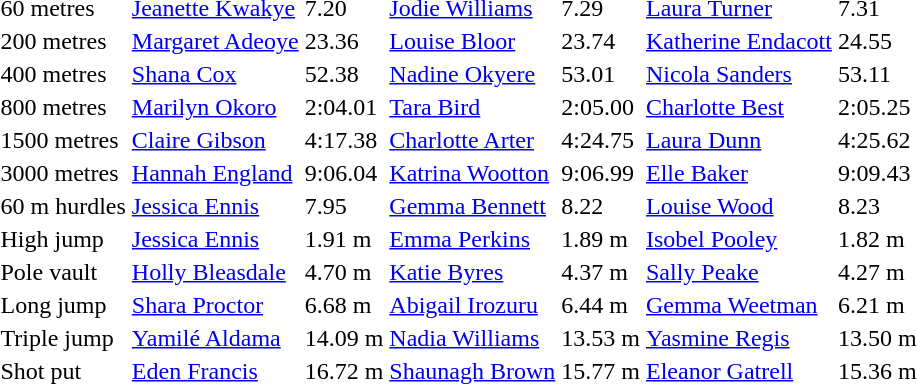<table>
<tr>
<td>60 metres</td>
<td><a href='#'>Jeanette Kwakye</a></td>
<td>7.20</td>
<td><a href='#'>Jodie Williams</a></td>
<td>7.29</td>
<td><a href='#'>Laura Turner</a></td>
<td>7.31</td>
</tr>
<tr>
<td>200 metres</td>
<td><a href='#'>Margaret Adeoye</a></td>
<td>23.36</td>
<td><a href='#'>Louise Bloor</a></td>
<td>23.74</td>
<td><a href='#'>Katherine Endacott</a></td>
<td>24.55</td>
</tr>
<tr>
<td>400 metres</td>
<td><a href='#'>Shana Cox</a></td>
<td>52.38</td>
<td><a href='#'>Nadine Okyere</a></td>
<td>53.01</td>
<td><a href='#'>Nicola Sanders</a></td>
<td>53.11</td>
</tr>
<tr>
<td>800 metres</td>
<td><a href='#'>Marilyn Okoro</a></td>
<td>2:04.01</td>
<td><a href='#'>Tara Bird</a></td>
<td>2:05.00</td>
<td><a href='#'>Charlotte Best</a></td>
<td>2:05.25</td>
</tr>
<tr>
<td>1500 metres</td>
<td><a href='#'>Claire Gibson</a></td>
<td>4:17.38</td>
<td><a href='#'>Charlotte Arter</a></td>
<td>4:24.75</td>
<td><a href='#'>Laura Dunn</a></td>
<td>4:25.62</td>
</tr>
<tr>
<td>3000 metres</td>
<td><a href='#'>Hannah England</a></td>
<td>9:06.04</td>
<td><a href='#'>Katrina Wootton</a></td>
<td>9:06.99</td>
<td><a href='#'>Elle Baker</a></td>
<td>9:09.43</td>
</tr>
<tr>
<td>60 m hurdles</td>
<td><a href='#'>Jessica Ennis</a></td>
<td>7.95</td>
<td><a href='#'>Gemma Bennett</a></td>
<td>8.22</td>
<td><a href='#'>Louise Wood</a></td>
<td>8.23</td>
</tr>
<tr>
<td>High jump</td>
<td><a href='#'>Jessica Ennis</a></td>
<td>1.91 m</td>
<td><a href='#'>Emma Perkins</a></td>
<td>1.89 m</td>
<td><a href='#'>Isobel Pooley</a></td>
<td>1.82 m</td>
</tr>
<tr>
<td>Pole vault</td>
<td><a href='#'>Holly Bleasdale</a></td>
<td>4.70 m</td>
<td><a href='#'>Katie Byres</a></td>
<td>4.37 m</td>
<td><a href='#'>Sally Peake</a></td>
<td>4.27 m</td>
</tr>
<tr>
<td>Long jump</td>
<td><a href='#'>Shara Proctor</a></td>
<td>6.68 m</td>
<td><a href='#'>Abigail Irozuru</a></td>
<td>6.44 m</td>
<td><a href='#'>Gemma Weetman</a></td>
<td>6.21 m</td>
</tr>
<tr>
<td>Triple jump</td>
<td><a href='#'>Yamilé Aldama</a></td>
<td>14.09 m</td>
<td><a href='#'>Nadia Williams</a></td>
<td>13.53 m</td>
<td><a href='#'>Yasmine Regis</a></td>
<td>13.50 m</td>
</tr>
<tr>
<td>Shot put</td>
<td><a href='#'>Eden Francis</a></td>
<td>16.72 m</td>
<td><a href='#'>Shaunagh Brown</a></td>
<td>15.77 m</td>
<td><a href='#'>Eleanor Gatrell</a></td>
<td>15.36 m</td>
</tr>
</table>
